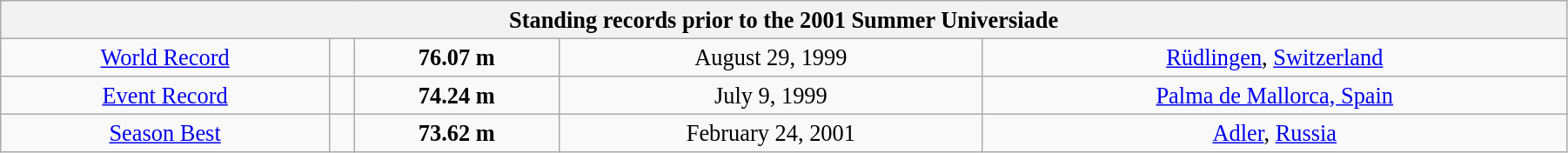<table class="wikitable" style=" text-align:center; font-size:110%;" width="95%">
<tr>
<th colspan="5">Standing records prior to the 2001 Summer Universiade</th>
</tr>
<tr>
<td><a href='#'>World Record</a></td>
<td></td>
<td><strong>76.07 m </strong></td>
<td>August 29, 1999</td>
<td> <a href='#'>Rüdlingen</a>, <a href='#'>Switzerland</a></td>
</tr>
<tr>
<td><a href='#'>Event Record</a></td>
<td></td>
<td><strong>74.24 m</strong></td>
<td>July 9, 1999</td>
<td> <a href='#'>Palma de Mallorca, Spain</a></td>
</tr>
<tr>
<td><a href='#'>Season Best</a></td>
<td></td>
<td><strong>73.62 m </strong></td>
<td>February 24, 2001</td>
<td> <a href='#'>Adler</a>, <a href='#'>Russia</a></td>
</tr>
</table>
